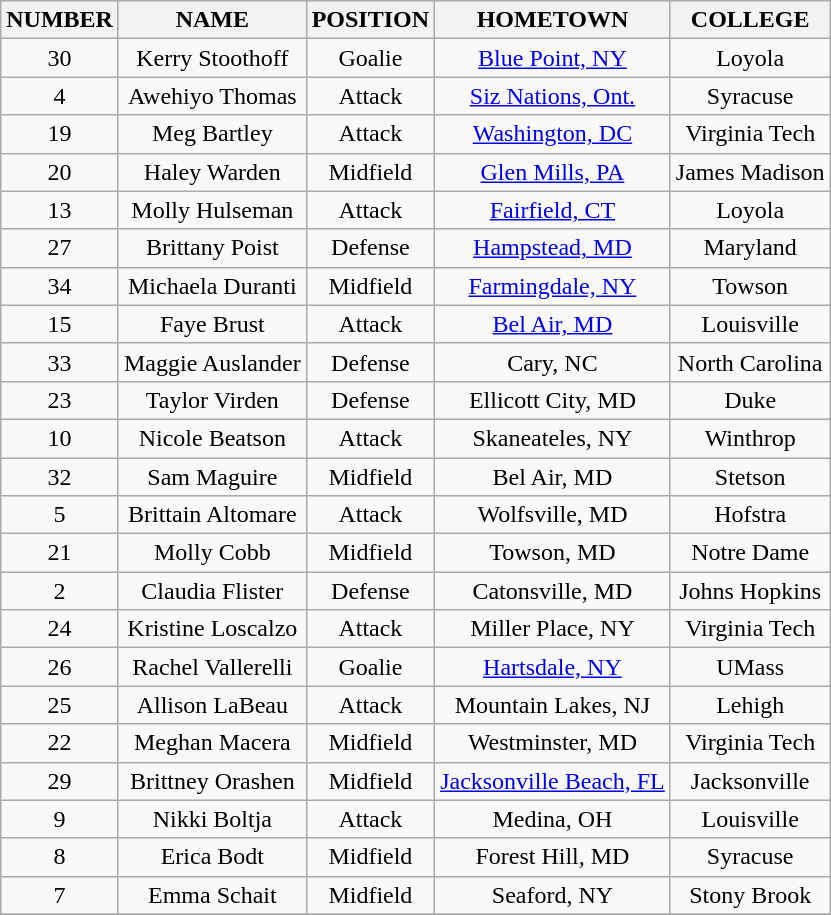<table class="wikitable" style="text-align:center;">
<tr>
<th>NUMBER</th>
<th>NAME</th>
<th>POSITION</th>
<th>HOMETOWN</th>
<th>COLLEGE</th>
</tr>
<tr>
<td>30</td>
<td>Kerry Stoothoff</td>
<td>Goalie</td>
<td><a href='#'>Blue Point, NY</a></td>
<td>Loyola</td>
</tr>
<tr>
<td>4</td>
<td>Awehiyo Thomas</td>
<td>Attack</td>
<td><a href='#'>Siz Nations, Ont.</a></td>
<td>Syracuse</td>
</tr>
<tr>
<td>19</td>
<td>Meg Bartley</td>
<td>Attack</td>
<td><a href='#'>Washington, DC</a></td>
<td>Virginia Tech</td>
</tr>
<tr>
<td>20</td>
<td>Haley Warden</td>
<td>Midfield</td>
<td><a href='#'>Glen Mills, PA</a></td>
<td>James Madison</td>
</tr>
<tr>
<td>13</td>
<td>Molly Hulseman</td>
<td>Attack</td>
<td><a href='#'>Fairfield, CT</a></td>
<td>Loyola</td>
</tr>
<tr>
<td>27</td>
<td>Brittany Poist</td>
<td>Defense</td>
<td><a href='#'>Hampstead, MD</a></td>
<td>Maryland</td>
</tr>
<tr>
<td>34</td>
<td>Michaela Duranti</td>
<td>Midfield</td>
<td><a href='#'>Farmingdale, NY</a></td>
<td>Towson</td>
</tr>
<tr>
<td>15</td>
<td>Faye Brust</td>
<td>Attack</td>
<td><a href='#'>Bel Air, MD</a></td>
<td>Louisville</td>
</tr>
<tr>
<td>33</td>
<td>Maggie Auslander</td>
<td>Defense</td>
<td>Cary, NC</td>
<td>North Carolina</td>
</tr>
<tr>
<td>23</td>
<td>Taylor Virden</td>
<td>Defense</td>
<td>Ellicott City, MD</td>
<td>Duke</td>
</tr>
<tr>
<td>10</td>
<td>Nicole Beatson</td>
<td>Attack</td>
<td>Skaneateles, NY</td>
<td>Winthrop</td>
</tr>
<tr>
<td>32</td>
<td>Sam Maguire</td>
<td>Midfield</td>
<td>Bel Air, MD</td>
<td>Stetson</td>
</tr>
<tr>
<td>5</td>
<td>Brittain Altomare</td>
<td>Attack</td>
<td>Wolfsville, MD</td>
<td>Hofstra</td>
</tr>
<tr>
<td>21</td>
<td>Molly Cobb</td>
<td>Midfield</td>
<td>Towson, MD</td>
<td>Notre Dame</td>
</tr>
<tr>
<td>2</td>
<td>Claudia Flister</td>
<td>Defense</td>
<td>Catonsville, MD</td>
<td>Johns Hopkins</td>
</tr>
<tr>
<td>24</td>
<td>Kristine Loscalzo</td>
<td>Attack</td>
<td>Miller Place, NY</td>
<td>Virginia Tech</td>
</tr>
<tr>
<td>26</td>
<td>Rachel Vallerelli</td>
<td>Goalie</td>
<td><a href='#'>Hartsdale, NY</a></td>
<td>UMass</td>
</tr>
<tr>
<td>25</td>
<td>Allison LaBeau</td>
<td>Attack</td>
<td>Mountain Lakes, NJ</td>
<td>Lehigh</td>
</tr>
<tr>
<td>22</td>
<td>Meghan Macera</td>
<td>Midfield</td>
<td>Westminster, MD</td>
<td>Virginia Tech</td>
</tr>
<tr>
<td>29</td>
<td>Brittney Orashen</td>
<td>Midfield</td>
<td><a href='#'>Jacksonville Beach, FL</a></td>
<td>Jacksonville</td>
</tr>
<tr>
<td>9</td>
<td>Nikki Boltja</td>
<td>Attack</td>
<td>Medina, OH</td>
<td>Louisville</td>
</tr>
<tr>
<td>8</td>
<td>Erica Bodt</td>
<td>Midfield</td>
<td>Forest Hill, MD</td>
<td>Syracuse</td>
</tr>
<tr>
<td>7</td>
<td>Emma Schait</td>
<td>Midfield</td>
<td>Seaford, NY</td>
<td>Stony Brook</td>
</tr>
<tr>
</tr>
</table>
